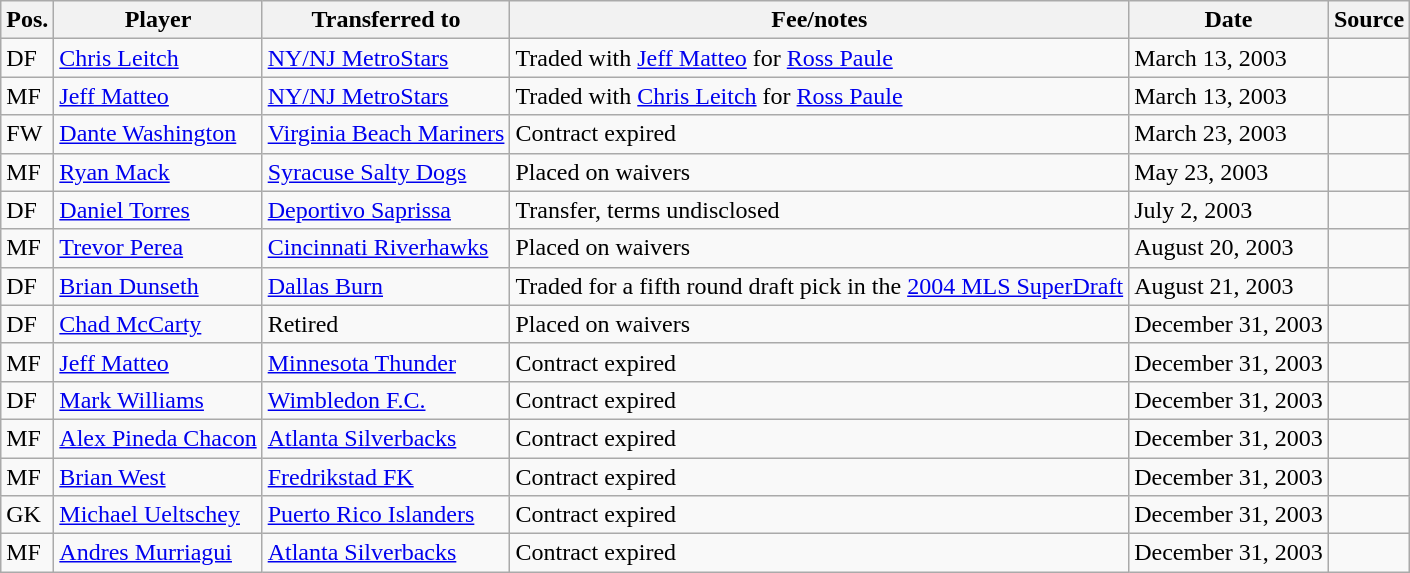<table class="wikitable sortable" style="text-align: left">
<tr>
<th><strong>Pos.</strong></th>
<th><strong>Player</strong></th>
<th><strong>Transferred to</strong></th>
<th><strong>Fee/notes</strong></th>
<th><strong>Date</strong></th>
<th><strong>Source</strong></th>
</tr>
<tr>
<td>DF</td>
<td> <a href='#'>Chris Leitch</a></td>
<td> <a href='#'>NY/NJ MetroStars</a></td>
<td>Traded with <a href='#'>Jeff Matteo</a> for <a href='#'>Ross Paule</a></td>
<td>March 13, 2003</td>
<td align=center></td>
</tr>
<tr>
<td>MF</td>
<td> <a href='#'>Jeff Matteo</a></td>
<td> <a href='#'>NY/NJ MetroStars</a></td>
<td>Traded with <a href='#'>Chris Leitch</a> for <a href='#'>Ross Paule</a></td>
<td>March 13, 2003</td>
<td align=center></td>
</tr>
<tr>
<td>FW</td>
<td> <a href='#'>Dante Washington</a></td>
<td> <a href='#'>Virginia Beach Mariners</a></td>
<td>Contract expired</td>
<td>March 23, 2003</td>
<td align=center></td>
</tr>
<tr>
<td>MF</td>
<td> <a href='#'>Ryan Mack</a></td>
<td> <a href='#'>Syracuse Salty Dogs</a></td>
<td>Placed on waivers</td>
<td>May 23, 2003</td>
<td align=center></td>
</tr>
<tr>
<td>DF</td>
<td> <a href='#'>Daniel Torres</a></td>
<td> <a href='#'>Deportivo Saprissa</a></td>
<td>Transfer, terms undisclosed</td>
<td>July 2, 2003</td>
<td align=center></td>
</tr>
<tr>
<td>MF</td>
<td> <a href='#'>Trevor Perea</a></td>
<td> <a href='#'>Cincinnati Riverhawks</a></td>
<td>Placed on waivers</td>
<td>August 20, 2003</td>
<td align=center></td>
</tr>
<tr>
<td>DF</td>
<td> <a href='#'>Brian Dunseth</a></td>
<td> <a href='#'>Dallas Burn</a></td>
<td>Traded for a fifth round draft pick in the <a href='#'>2004 MLS SuperDraft</a></td>
<td>August 21, 2003</td>
<td align=center></td>
</tr>
<tr>
<td>DF</td>
<td> <a href='#'>Chad McCarty</a></td>
<td>Retired</td>
<td>Placed on waivers</td>
<td>December 31, 2003</td>
<td align=center></td>
</tr>
<tr>
<td>MF</td>
<td> <a href='#'>Jeff Matteo</a></td>
<td> <a href='#'>Minnesota Thunder</a></td>
<td>Contract expired</td>
<td>December 31, 2003</td>
<td align=center></td>
</tr>
<tr>
<td>DF</td>
<td> <a href='#'>Mark Williams</a></td>
<td> <a href='#'>Wimbledon F.C.</a></td>
<td>Contract expired</td>
<td>December 31, 2003</td>
<td align=center></td>
</tr>
<tr>
<td>MF</td>
<td> <a href='#'>Alex Pineda Chacon</a></td>
<td> <a href='#'>Atlanta Silverbacks</a></td>
<td>Contract expired</td>
<td>December 31, 2003</td>
<td align=center></td>
</tr>
<tr>
<td>MF</td>
<td> <a href='#'>Brian West</a></td>
<td> <a href='#'>Fredrikstad FK</a></td>
<td>Contract expired</td>
<td>December 31, 2003</td>
<td align=center></td>
</tr>
<tr>
<td>GK</td>
<td> <a href='#'>Michael Ueltschey</a></td>
<td> <a href='#'>Puerto Rico Islanders</a></td>
<td>Contract expired</td>
<td>December 31, 2003</td>
<td align=center></td>
</tr>
<tr>
<td>MF</td>
<td> <a href='#'>Andres Murriagui</a></td>
<td> <a href='#'>Atlanta Silverbacks</a></td>
<td>Contract expired</td>
<td>December 31, 2003</td>
<td align=center></td>
</tr>
</table>
